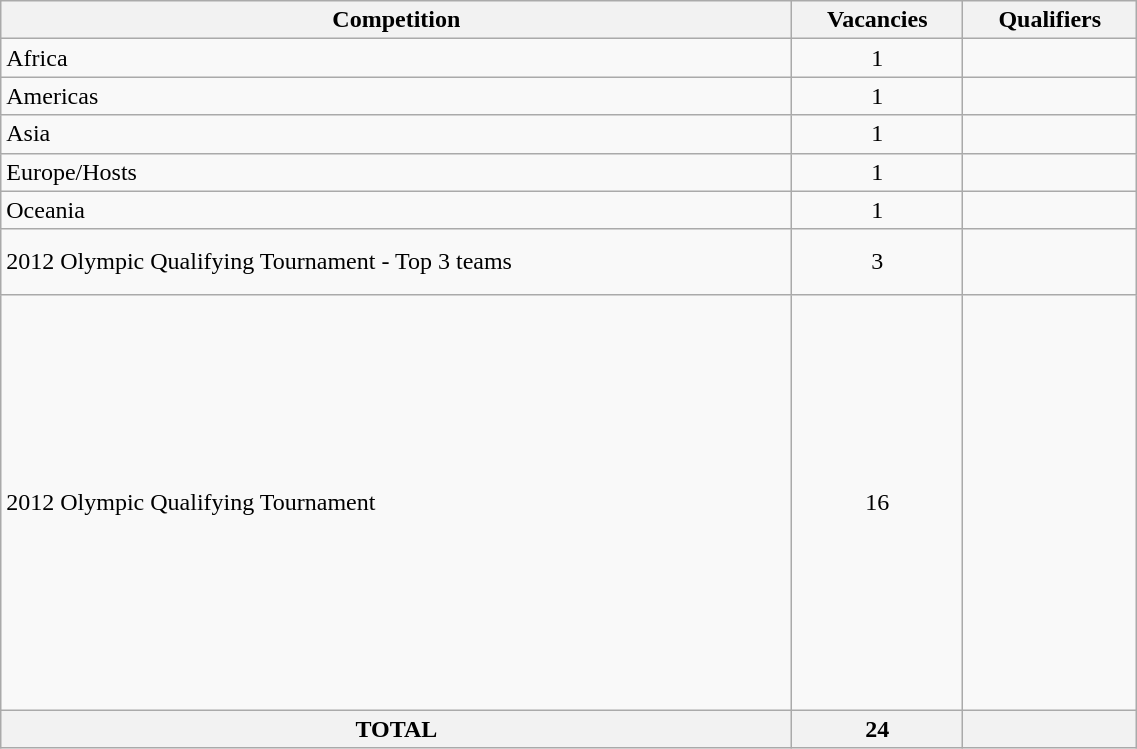<table class="wikitable" width=60%>
<tr>
<th>Competition</th>
<th>Vacancies</th>
<th>Qualifiers</th>
</tr>
<tr>
<td>Africa</td>
<td style="text-align:center;">1</td>
<td></td>
</tr>
<tr>
<td>Americas</td>
<td style="text-align:center;">1</td>
<td></td>
</tr>
<tr>
<td>Asia</td>
<td style="text-align:center;">1</td>
<td></td>
</tr>
<tr>
<td>Europe/Hosts</td>
<td style="text-align:center;">1</td>
<td></td>
</tr>
<tr>
<td>Oceania</td>
<td style="text-align:center;">1</td>
<td></td>
</tr>
<tr>
<td>2012 Olympic Qualifying Tournament - Top 3 teams</td>
<td style="text-align:center;">3</td>
<td><br><br></td>
</tr>
<tr>
<td>2012 Olympic Qualifying Tournament</td>
<td style="text-align:center;">16</td>
<td><br><br><br><br><br><br><br><br><br><br><br><br><br><br><br></td>
</tr>
<tr>
<th>TOTAL</th>
<th>24</th>
<th></th>
</tr>
</table>
